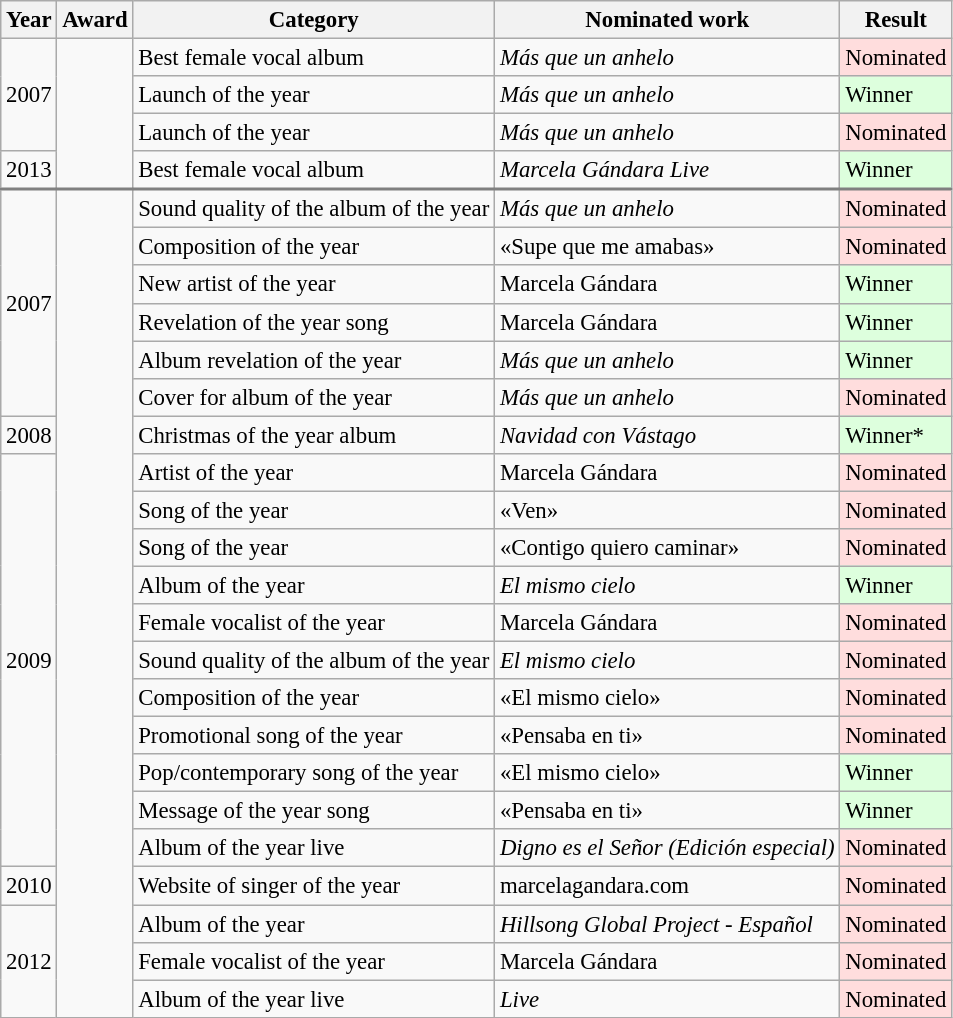<table class="wikitable" style="font-size: 95%;">
<tr>
<th>Year</th>
<th>Award</th>
<th>Category</th>
<th>Nominated work</th>
<th>Result</th>
</tr>
<tr>
<td rowspan="3">2007</td>
<td rowspan="4"></td>
<td>Best female vocal album</td>
<td><em>Más que un anhelo</em></td>
<td bgcolor="#ffdddd">Nominated</td>
</tr>
<tr>
<td>Launch of the year</td>
<td><em>Más que un anhelo</em></td>
<td bgcolor="#ddffdd">Winner</td>
</tr>
<tr>
<td>Launch of the year</td>
<td><em>Más que un anhelo</em></td>
<td bgcolor="#ffdddd">Nominated</td>
</tr>
<tr>
<td>2013</td>
<td>Best female vocal album</td>
<td><em>Marcela Gándara Live</em></td>
<td bgcolor="#ddffdd">Winner</td>
</tr>
<tr style="border-top:2px solid gray;">
<td rowspan="6">2007</td>
<td rowspan="22"></td>
<td>Sound quality of the album of the year</td>
<td><em>Más que un anhelo</em></td>
<td bgcolor="#ffdddd">Nominated</td>
</tr>
<tr>
<td>Composition of the year</td>
<td>«Supe que me amabas»</td>
<td bgcolor="#ffdddd">Nominated</td>
</tr>
<tr>
<td>New artist of the year</td>
<td>Marcela Gándara</td>
<td bgcolor="#ddffdd">Winner</td>
</tr>
<tr>
<td>Revelation of the year song</td>
<td>Marcela Gándara</td>
<td bgcolor="#ddffdd">Winner</td>
</tr>
<tr>
<td>Album revelation of the year</td>
<td><em>Más que un anhelo</em></td>
<td bgcolor="#ddffdd">Winner</td>
</tr>
<tr>
<td>Cover for album of the year</td>
<td><em>Más que un anhelo</em></td>
<td bgcolor="#ffdddd">Nominated</td>
</tr>
<tr>
<td>2008</td>
<td>Christmas of the year album</td>
<td><em>Navidad con Vástago</em></td>
<td bgcolor="#ddffdd">Winner*</td>
</tr>
<tr>
<td rowspan="11">2009</td>
<td>Artist of the year</td>
<td>Marcela Gándara</td>
<td bgcolor="#ffdddd">Nominated</td>
</tr>
<tr>
<td>Song of the year</td>
<td>«Ven»</td>
<td bgcolor="#ffdddd">Nominated</td>
</tr>
<tr>
<td>Song of the year</td>
<td>«Contigo quiero caminar»</td>
<td bgcolor="#ffdddd">Nominated</td>
</tr>
<tr>
<td>Album of the year</td>
<td><em>El mismo cielo</em></td>
<td bgcolor="#ddffdd">Winner</td>
</tr>
<tr>
<td>Female vocalist of the year</td>
<td>Marcela Gándara</td>
<td bgcolor="#ffdddd">Nominated</td>
</tr>
<tr>
<td>Sound quality of the album of the year</td>
<td><em>El mismo cielo</em></td>
<td bgcolor="#ffdddd">Nominated</td>
</tr>
<tr>
<td>Composition of the year</td>
<td>«El mismo cielo»</td>
<td bgcolor="#ffdddd">Nominated</td>
</tr>
<tr>
<td>Promotional song of the year</td>
<td>«Pensaba en ti»</td>
<td bgcolor="#ffdddd">Nominated</td>
</tr>
<tr>
<td>Pop/contemporary song of the year</td>
<td>«El mismo cielo»</td>
<td bgcolor="#ddffdd">Winner</td>
</tr>
<tr>
<td>Message of the year song</td>
<td>«Pensaba en ti»</td>
<td bgcolor="#ddffdd">Winner</td>
</tr>
<tr>
<td>Album of the year live</td>
<td><em>Digno es el Señor (Edición especial)</em></td>
<td bgcolor="#ffdddd">Nominated</td>
</tr>
<tr>
<td>2010</td>
<td>Website of singer of the year</td>
<td>marcelagandara.com</td>
<td bgcolor="#ffdddd">Nominated</td>
</tr>
<tr>
<td rowspan="3">2012</td>
<td>Album of the year</td>
<td><em>Hillsong Global Project - Español</em></td>
<td bgcolor="#ffdddd">Nominated</td>
</tr>
<tr>
<td>Female vocalist of the year</td>
<td>Marcela Gándara</td>
<td bgcolor="#ffdddd">Nominated</td>
</tr>
<tr>
<td>Album of the year live</td>
<td><em>Live</em></td>
<td bgcolor="#ffdddd">Nominated</td>
</tr>
</table>
